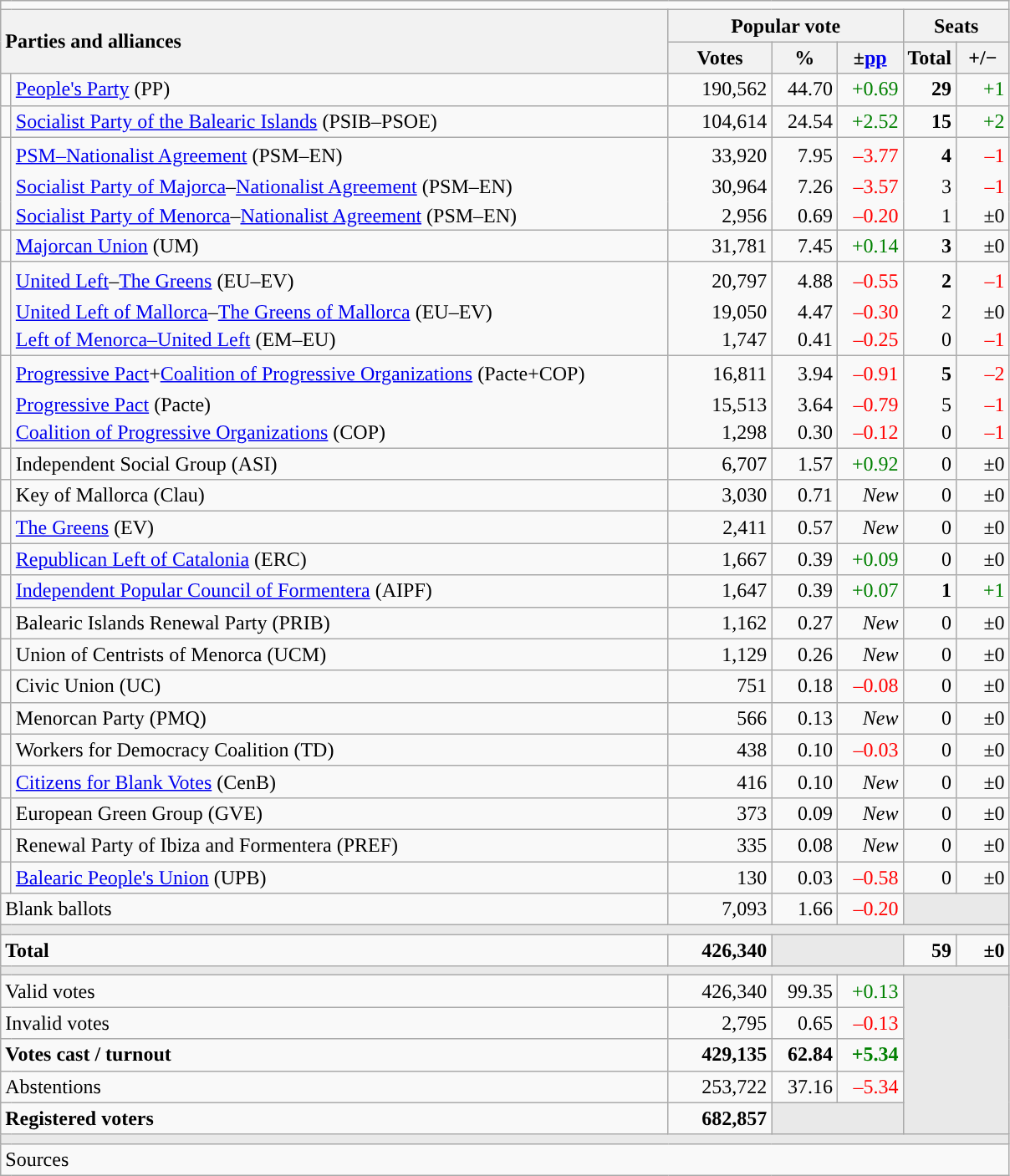<table class="wikitable" style="text-align:right;">
<tr>
<td colspan="7"></td>
</tr>
<tr>
<th style="text-align:left;" rowspan="2" colspan="2" width="525">Parties and alliances</th>
<th colspan="3">Popular vote</th>
<th colspan="2">Seats</th>
</tr>
<tr>
<th width="75">Votes</th>
<th width="45">%</th>
<th width="45">±<a href='#'>pp</a></th>
<th width="35">Total</th>
<th width="35">+/−</th>
</tr>
<tr>
<td width="1" style="color:inherit;background:"></td>
<td align="left"><a href='#'>People's Party</a> (PP)</td>
<td>190,562</td>
<td>44.70</td>
<td style="color:green;">+0.69</td>
<td><strong>29</strong></td>
<td style="color:green;">+1</td>
</tr>
<tr>
<td style="color:inherit;background:"></td>
<td align="left"><a href='#'>Socialist Party of the Balearic Islands</a> (PSIB–PSOE)</td>
<td>104,614</td>
<td>24.54</td>
<td style="color:green;">+2.52</td>
<td><strong>15</strong></td>
<td style="color:green;">+2</td>
</tr>
<tr style="line-height:22px;">
<td rowspan="3" style="color:inherit;background:"></td>
<td align="left"><a href='#'>PSM–Nationalist Agreement</a> (PSM–EN)</td>
<td>33,920</td>
<td>7.95</td>
<td style="color:red;">–3.77</td>
<td><strong>4</strong></td>
<td style="color:red;">–1</td>
</tr>
<tr style="border-bottom-style:hidden; border-top-style:hidden; line-height:16px;">
<td align="left"><span><a href='#'>Socialist Party of Majorca</a>–<a href='#'>Nationalist Agreement</a> (PSM–EN)</span></td>
<td>30,964</td>
<td>7.26</td>
<td style="color:red;">–3.57</td>
<td>3</td>
<td style="color:red;">–1</td>
</tr>
<tr style="line-height:16px;">
<td align="left"><span><a href='#'>Socialist Party of Menorca</a>–<a href='#'>Nationalist Agreement</a> (PSM–EN)</span></td>
<td>2,956</td>
<td>0.69</td>
<td style="color:red;">–0.20</td>
<td>1</td>
<td>±0</td>
</tr>
<tr>
<td style="color:inherit;background:"></td>
<td align="left"><a href='#'>Majorcan Union</a> (UM)</td>
<td>31,781</td>
<td>7.45</td>
<td style="color:green;">+0.14</td>
<td><strong>3</strong></td>
<td>±0</td>
</tr>
<tr style="line-height:22px;">
<td rowspan="3" style="color:inherit;background:"></td>
<td align="left"><a href='#'>United Left</a>–<a href='#'>The Greens</a> (EU–EV)</td>
<td>20,797</td>
<td>4.88</td>
<td style="color:red;">–0.55</td>
<td><strong>2</strong></td>
<td style="color:red;">–1</td>
</tr>
<tr style="border-bottom-style:hidden; border-top-style:hidden; line-height:16px;">
<td align="left"><span><a href='#'>United Left of Mallorca</a>–<a href='#'>The Greens of Mallorca</a> (EU–EV)</span></td>
<td>19,050</td>
<td>4.47</td>
<td style="color:red;">–0.30</td>
<td>2</td>
<td>±0</td>
</tr>
<tr style="line-height:16px;">
<td align="left"><span><a href='#'>Left of Menorca–United Left</a> (EM–EU)</span></td>
<td>1,747</td>
<td>0.41</td>
<td style="color:red;">–0.25</td>
<td>0</td>
<td style="color:red;">–1</td>
</tr>
<tr style="line-height:22px;">
<td rowspan="3" style="color:inherit;background:"></td>
<td align="left"><a href='#'>Progressive Pact</a>+<a href='#'>Coalition of Progressive Organizations</a> (Pacte+COP)</td>
<td>16,811</td>
<td>3.94</td>
<td style="color:red;">–0.91</td>
<td><strong>5</strong></td>
<td style="color:red;">–2</td>
</tr>
<tr style="border-bottom-style:hidden; border-top-style:hidden; line-height:16px;">
<td align="left"><span><a href='#'>Progressive Pact</a> (Pacte)</span></td>
<td>15,513</td>
<td>3.64</td>
<td style="color:red;">–0.79</td>
<td>5</td>
<td style="color:red;">–1</td>
</tr>
<tr style="line-height:16px;">
<td align="left"><span><a href='#'>Coalition of Progressive Organizations</a> (COP)</span></td>
<td>1,298</td>
<td>0.30</td>
<td style="color:red;">–0.12</td>
<td>0</td>
<td style="color:red;">–1</td>
</tr>
<tr>
<td style="color:inherit;background:"></td>
<td align="left">Independent Social Group (ASI)</td>
<td>6,707</td>
<td>1.57</td>
<td style="color:green;">+0.92</td>
<td>0</td>
<td>±0</td>
</tr>
<tr>
<td style="color:inherit;background:"></td>
<td align="left">Key of Mallorca (Clau)</td>
<td>3,030</td>
<td>0.71</td>
<td><em>New</em></td>
<td>0</td>
<td>±0</td>
</tr>
<tr>
<td style="color:inherit;background:"></td>
<td align="left"><a href='#'>The Greens</a> (EV)</td>
<td>2,411</td>
<td>0.57</td>
<td><em>New</em></td>
<td>0</td>
<td>±0</td>
</tr>
<tr>
<td style="color:inherit;background:"></td>
<td align="left"><a href='#'>Republican Left of Catalonia</a> (ERC)</td>
<td>1,667</td>
<td>0.39</td>
<td style="color:green;">+0.09</td>
<td>0</td>
<td>±0</td>
</tr>
<tr>
<td style="color:inherit;background:"></td>
<td align="left"><a href='#'>Independent Popular Council of Formentera</a> (AIPF)</td>
<td>1,647</td>
<td>0.39</td>
<td style="color:green;">+0.07</td>
<td><strong>1</strong></td>
<td style="color:green;">+1</td>
</tr>
<tr>
<td style="color:inherit;background:"></td>
<td align="left">Balearic Islands Renewal Party (PRIB)</td>
<td>1,162</td>
<td>0.27</td>
<td><em>New</em></td>
<td>0</td>
<td>±0</td>
</tr>
<tr>
<td style="color:inherit;background:"></td>
<td align="left">Union of Centrists of Menorca (UCM)</td>
<td>1,129</td>
<td>0.26</td>
<td><em>New</em></td>
<td>0</td>
<td>±0</td>
</tr>
<tr>
<td style="color:inherit;background:"></td>
<td align="left">Civic Union (UC)</td>
<td>751</td>
<td>0.18</td>
<td style="color:red;">–0.08</td>
<td>0</td>
<td>±0</td>
</tr>
<tr>
<td style="color:inherit;background:"></td>
<td align="left">Menorcan Party (PMQ)</td>
<td>566</td>
<td>0.13</td>
<td><em>New</em></td>
<td>0</td>
<td>±0</td>
</tr>
<tr>
<td style="color:inherit;background:"></td>
<td align="left">Workers for Democracy Coalition (TD)</td>
<td>438</td>
<td>0.10</td>
<td style="color:red;">–0.03</td>
<td>0</td>
<td>±0</td>
</tr>
<tr>
<td style="color:inherit;background:"></td>
<td align="left"><a href='#'>Citizens for Blank Votes</a> (CenB)</td>
<td>416</td>
<td>0.10</td>
<td><em>New</em></td>
<td>0</td>
<td>±0</td>
</tr>
<tr>
<td style="color:inherit;background:"></td>
<td align="left">European Green Group (GVE)</td>
<td>373</td>
<td>0.09</td>
<td><em>New</em></td>
<td>0</td>
<td>±0</td>
</tr>
<tr>
<td style="color:inherit;background:"></td>
<td align="left">Renewal Party of Ibiza and Formentera (PREF)</td>
<td>335</td>
<td>0.08</td>
<td><em>New</em></td>
<td>0</td>
<td>±0</td>
</tr>
<tr>
<td style="color:inherit;background:"></td>
<td align="left"><a href='#'>Balearic People's Union</a> (UPB)</td>
<td>130</td>
<td>0.03</td>
<td style="color:red;">–0.58</td>
<td>0</td>
<td>±0</td>
</tr>
<tr>
<td align="left" colspan="2">Blank ballots</td>
<td>7,093</td>
<td>1.66</td>
<td style="color:red;">–0.20</td>
<td bgcolor="#E9E9E9" colspan="2"></td>
</tr>
<tr>
<td colspan="7" bgcolor="#E9E9E9"></td>
</tr>
<tr style="font-weight:bold;">
<td align="left" colspan="2">Total</td>
<td>426,340</td>
<td bgcolor="#E9E9E9" colspan="2"></td>
<td>59</td>
<td>±0</td>
</tr>
<tr>
<td colspan="7" bgcolor="#E9E9E9"></td>
</tr>
<tr>
<td align="left" colspan="2">Valid votes</td>
<td>426,340</td>
<td>99.35</td>
<td style="color:green;">+0.13</td>
<td bgcolor="#E9E9E9" colspan="2" rowspan="5"></td>
</tr>
<tr>
<td align="left" colspan="2">Invalid votes</td>
<td>2,795</td>
<td>0.65</td>
<td style="color:red;">–0.13</td>
</tr>
<tr style="font-weight:bold;">
<td align="left" colspan="2">Votes cast / turnout</td>
<td>429,135</td>
<td>62.84</td>
<td style="color:green;">+5.34</td>
</tr>
<tr>
<td align="left" colspan="2">Abstentions</td>
<td>253,722</td>
<td>37.16</td>
<td style="color:red;">–5.34</td>
</tr>
<tr style="font-weight:bold;">
<td align="left" colspan="2">Registered voters</td>
<td>682,857</td>
<td bgcolor="#E9E9E9" colspan="2"></td>
</tr>
<tr>
<td colspan="7" bgcolor="#E9E9E9"></td>
</tr>
<tr>
<td align="left" colspan="7">Sources</td>
</tr>
</table>
